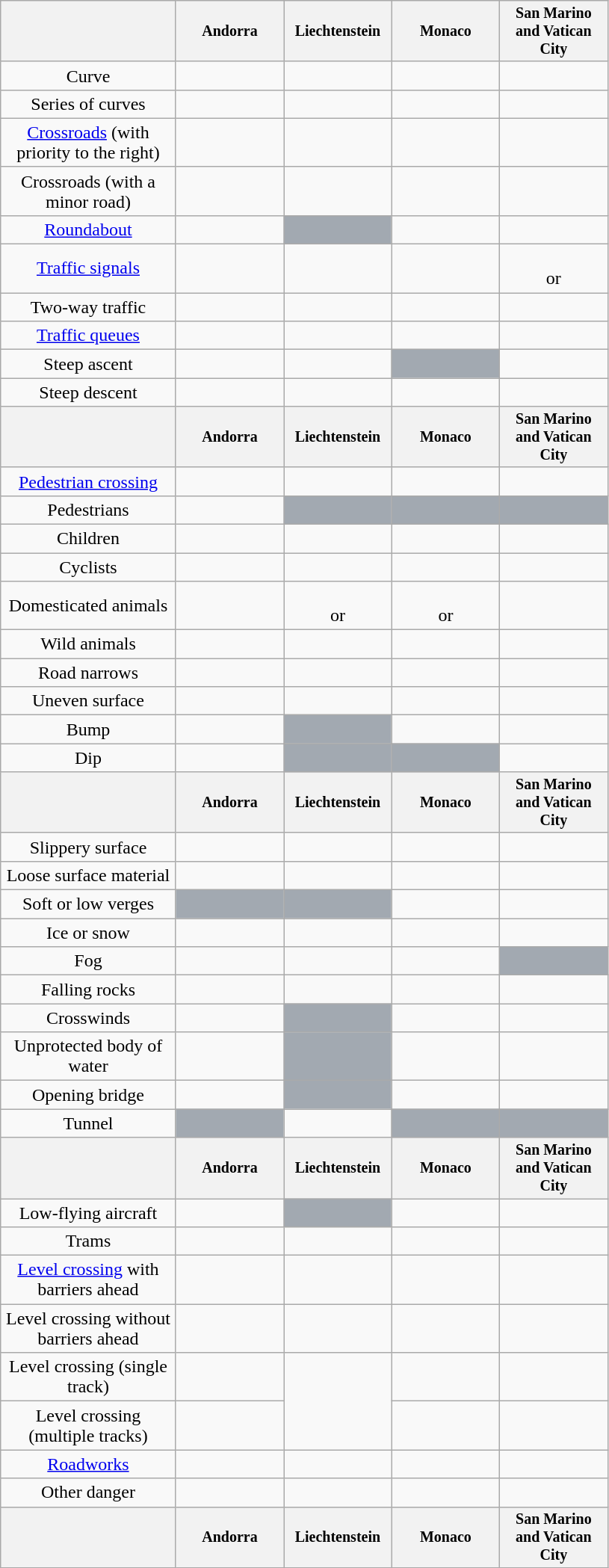<table class="wikitable" style="text-align:center;">
<tr style="font-size:smaller;">
<th width="150"></th>
<th style="width: 90px;">Andorra</th>
<th style="width: 90px;">Liechtenstein</th>
<th style="width: 90px;">Monaco</th>
<th style="width: 90px;">San Marino and Vatican City</th>
</tr>
<tr>
<td>Curve</td>
<td></td>
<td></td>
<td></td>
<td></td>
</tr>
<tr>
<td>Series of curves</td>
<td></td>
<td></td>
<td></td>
<td></td>
</tr>
<tr>
<td><a href='#'>Crossroads</a> (with priority to the right)</td>
<td></td>
<td></td>
<td></td>
<td></td>
</tr>
<tr>
<td>Crossroads (with a minor road)</td>
<td></td>
<td></td>
<td></td>
<td></td>
</tr>
<tr>
<td><a href='#'>Roundabout</a></td>
<td></td>
<td style="background: #a2a9b1;"></td>
<td></td>
<td></td>
</tr>
<tr>
<td><a href='#'>Traffic signals</a></td>
<td></td>
<td></td>
<td></td>
<td><br>or
</td>
</tr>
<tr>
<td>Two-way traffic</td>
<td></td>
<td></td>
<td></td>
<td></td>
</tr>
<tr>
<td><a href='#'>Traffic queues</a></td>
<td></td>
<td></td>
<td></td>
<td></td>
</tr>
<tr>
<td>Steep ascent</td>
<td></td>
<td></td>
<td style="background: #a2a9b1;"></td>
<td></td>
</tr>
<tr>
<td>Steep descent</td>
<td></td>
<td></td>
<td></td>
<td></td>
</tr>
<tr style="font-size:smaller;">
<th width="150"></th>
<th>Andorra</th>
<th>Liechtenstein</th>
<th>Monaco</th>
<th>San Marino and Vatican City</th>
</tr>
<tr>
<td><a href='#'>Pedestrian crossing</a></td>
<td></td>
<td></td>
<td></td>
<td></td>
</tr>
<tr>
<td>Pedestrians</td>
<td></td>
<td style="background: #a2a9b1;"></td>
<td style="background: #a2a9b1;"></td>
<td style="background: #a2a9b1;"></td>
</tr>
<tr>
<td>Children</td>
<td></td>
<td></td>
<td></td>
<td></td>
</tr>
<tr>
<td>Cyclists</td>
<td></td>
<td></td>
<td></td>
<td></td>
</tr>
<tr>
<td>Domesticated animals</td>
<td></td>
<td><br>or
</td>
<td><br>or
</td>
<td></td>
</tr>
<tr>
<td>Wild animals</td>
<td></td>
<td></td>
<td></td>
<td></td>
</tr>
<tr>
<td>Road narrows</td>
<td></td>
<td></td>
<td></td>
<td></td>
</tr>
<tr>
<td>Uneven surface</td>
<td></td>
<td></td>
<td></td>
<td></td>
</tr>
<tr>
<td>Bump</td>
<td></td>
<td style="background: #a2a9b1;"></td>
<td></td>
<td></td>
</tr>
<tr>
<td>Dip</td>
<td></td>
<td style="background: #a2a9b1;"></td>
<td style="background: #a2a9b1;"></td>
<td></td>
</tr>
<tr style="font-size:smaller;">
<th width="150"></th>
<th>Andorra</th>
<th>Liechtenstein</th>
<th>Monaco</th>
<th>San Marino and Vatican City</th>
</tr>
<tr>
<td>Slippery surface</td>
<td></td>
<td></td>
<td></td>
<td></td>
</tr>
<tr>
<td>Loose surface material</td>
<td></td>
<td></td>
<td></td>
<td></td>
</tr>
<tr>
<td>Soft or low verges</td>
<td style="background: #a2a9b1;"></td>
<td style="background: #a2a9b1;"></td>
<td><br></td>
<td></td>
</tr>
<tr>
<td>Ice or snow</td>
<td></td>
<td><br></td>
<td><br></td>
<td><br></td>
</tr>
<tr>
<td>Fog</td>
<td></td>
<td><br>
</td>
<td></td>
<td style="background: #a2a9b1;"></td>
</tr>
<tr>
<td>Falling rocks</td>
<td></td>
<td></td>
<td></td>
<td></td>
</tr>
<tr>
<td>Crosswinds</td>
<td></td>
<td style="background: #a2a9b1;"></td>
<td></td>
<td></td>
</tr>
<tr>
<td>Unprotected body of water</td>
<td></td>
<td style="background: #a2a9b1;"></td>
<td></td>
<td></td>
</tr>
<tr>
<td>Opening bridge</td>
<td></td>
<td style="background: #a2a9b1;"></td>
<td></td>
<td></td>
</tr>
<tr>
<td>Tunnel</td>
<td style="background: #a2a9b1;"></td>
<td></td>
<td style="background: #a2a9b1;"></td>
<td style="background: #a2a9b1;"></td>
</tr>
<tr style="font-size:smaller;">
<th width="150"></th>
<th>Andorra</th>
<th>Liechtenstein</th>
<th>Monaco</th>
<th>San Marino and Vatican City</th>
</tr>
<tr>
<td>Low-flying aircraft</td>
<td></td>
<td style="background: #a2a9b1;"></td>
<td></td>
<td></td>
</tr>
<tr>
<td>Trams</td>
<td></td>
<td></td>
<td></td>
<td></td>
</tr>
<tr>
<td><a href='#'>Level crossing</a> with barriers ahead</td>
<td></td>
<td></td>
<td></td>
<td></td>
</tr>
<tr>
<td>Level crossing without barriers ahead</td>
<td></td>
<td></td>
<td></td>
<td></td>
</tr>
<tr>
<td>Level crossing (single track)</td>
<td></td>
<td rowspan="2"></td>
<td></td>
<td></td>
</tr>
<tr>
<td>Level crossing (multiple tracks)</td>
<td></td>
<td></td>
<td></td>
</tr>
<tr>
<td><a href='#'>Roadworks</a></td>
<td></td>
<td></td>
<td></td>
<td></td>
</tr>
<tr>
<td>Other danger</td>
<td></td>
<td></td>
<td></td>
<td></td>
</tr>
<tr style="font-size:smaller;">
<th width="150"></th>
<th>Andorra</th>
<th>Liechtenstein</th>
<th>Monaco</th>
<th>San Marino and Vatican City</th>
</tr>
</table>
